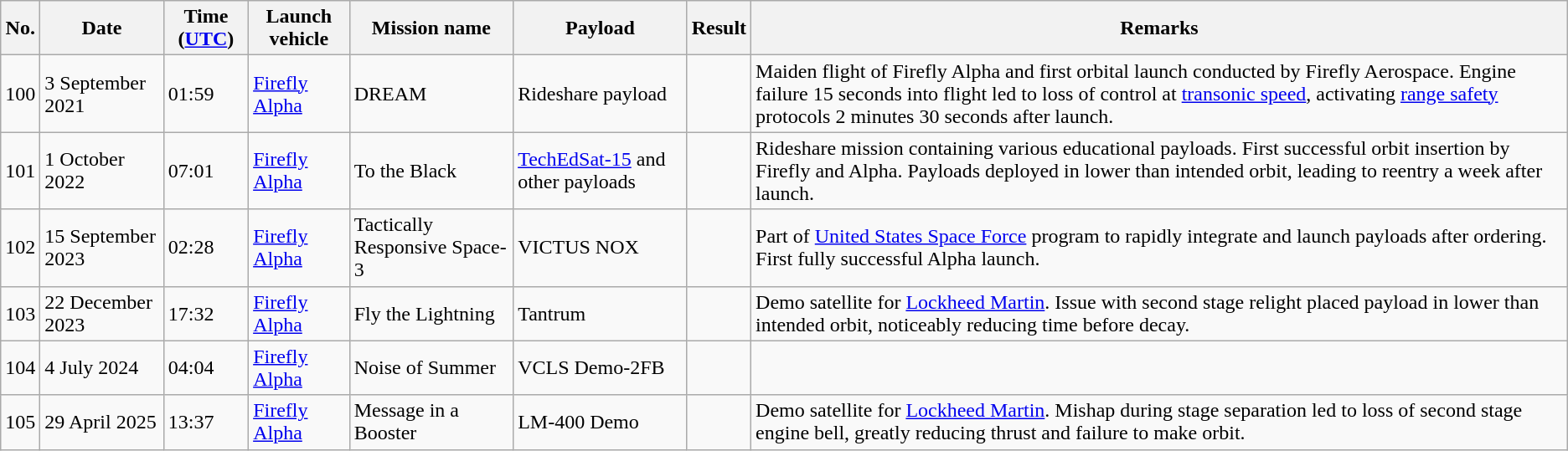<table class="wikitable mw-collapsible">
<tr>
<th>No.</th>
<th>Date</th>
<th>Time (<a href='#'>UTC</a>)</th>
<th>Launch vehicle</th>
<th>Mission name</th>
<th>Payload</th>
<th>Result</th>
<th>Remarks</th>
</tr>
<tr>
<td>100</td>
<td>3 September 2021</td>
<td>01:59</td>
<td><a href='#'>Firefly Alpha</a></td>
<td>DREAM</td>
<td>Rideshare payload</td>
<td></td>
<td>Maiden flight of Firefly Alpha and first orbital launch conducted by Firefly Aerospace. Engine failure 15 seconds into flight led to loss of control at <a href='#'>transonic speed</a>, activating <a href='#'>range safety</a> protocols 2 minutes 30 seconds after launch.</td>
</tr>
<tr>
<td>101</td>
<td>1 October 2022</td>
<td>07:01</td>
<td><a href='#'>Firefly Alpha</a></td>
<td>To the Black</td>
<td><a href='#'>TechEdSat-15</a> and other payloads</td>
<td></td>
<td>Rideshare mission containing various educational payloads. First successful orbit insertion by Firefly and Alpha. Payloads deployed in lower than intended orbit, leading to reentry a week after launch.</td>
</tr>
<tr>
<td>102</td>
<td>15 September 2023</td>
<td>02:28</td>
<td><a href='#'>Firefly Alpha</a></td>
<td>Tactically Responsive Space-3</td>
<td>VICTUS NOX</td>
<td></td>
<td>Part of <a href='#'>United States Space Force</a> program to rapidly integrate and launch payloads after ordering. First fully successful Alpha launch.</td>
</tr>
<tr>
<td>103</td>
<td>22 December 2023</td>
<td>17:32</td>
<td><a href='#'>Firefly Alpha</a></td>
<td>Fly the Lightning</td>
<td>Tantrum</td>
<td></td>
<td>Demo satellite for <a href='#'>Lockheed Martin</a>. Issue with second stage relight placed payload in lower than intended orbit, noticeably reducing time before decay.</td>
</tr>
<tr>
<td>104</td>
<td>4 July 2024</td>
<td>04:04</td>
<td><a href='#'>Firefly Alpha</a></td>
<td>Noise of Summer</td>
<td>VCLS Demo-2FB</td>
<td></td>
<td></td>
</tr>
<tr>
<td>105</td>
<td>29 April 2025</td>
<td>13:37</td>
<td><a href='#'>Firefly Alpha</a></td>
<td>Message in a Booster</td>
<td>LM-400 Demo</td>
<td></td>
<td>Demo satellite for <a href='#'>Lockheed Martin</a>. Mishap during stage separation led to loss of second stage engine bell, greatly reducing thrust and failure to make orbit.</td>
</tr>
</table>
